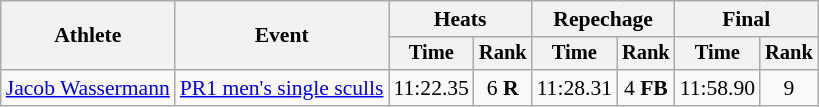<table class="wikitable" style="font-size:90%">
<tr>
<th rowspan=2>Athlete</th>
<th rowspan=2>Event</th>
<th colspan=2>Heats</th>
<th colspan=2>Repechage</th>
<th colspan=2>Final</th>
</tr>
<tr style="font-size:95%">
<th>Time</th>
<th>Rank</th>
<th>Time</th>
<th>Rank</th>
<th>Time</th>
<th>Rank</th>
</tr>
<tr align=center>
<td align=left><a href='#'>Jacob Wassermann</a></td>
<td align=left><a href='#'>PR1 men's single sculls</a></td>
<td>11:22.35</td>
<td>6 <strong>R</strong></td>
<td>11:28.31</td>
<td>4 <strong>FB</strong></td>
<td>11:58.90</td>
<td>9</td>
</tr>
</table>
